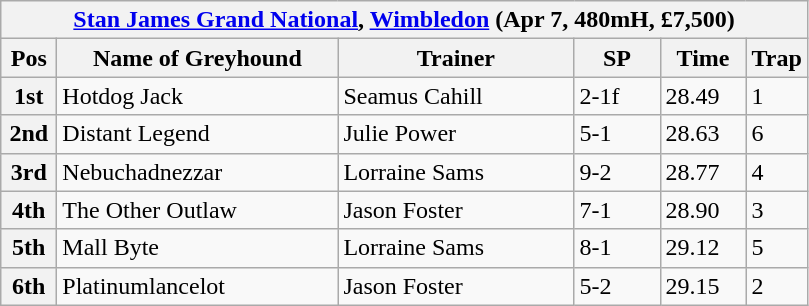<table class="wikitable">
<tr>
<th colspan="6"><a href='#'>Stan James Grand National</a>, <a href='#'>Wimbledon</a> (Apr 7, 480mH, £7,500)</th>
</tr>
<tr>
<th width=30>Pos</th>
<th width=180>Name of Greyhound</th>
<th width=150>Trainer</th>
<th width=50>SP</th>
<th width=50>Time</th>
<th width=30>Trap</th>
</tr>
<tr>
<th>1st</th>
<td>Hotdog Jack</td>
<td>Seamus Cahill</td>
<td>2-1f</td>
<td>28.49</td>
<td>1</td>
</tr>
<tr>
<th>2nd</th>
<td>Distant Legend</td>
<td>Julie Power</td>
<td>5-1</td>
<td>28.63</td>
<td>6</td>
</tr>
<tr>
<th>3rd</th>
<td>Nebuchadnezzar</td>
<td>Lorraine Sams</td>
<td>9-2</td>
<td>28.77</td>
<td>4</td>
</tr>
<tr>
<th>4th</th>
<td>The Other Outlaw</td>
<td>Jason Foster</td>
<td>7-1</td>
<td>28.90</td>
<td>3</td>
</tr>
<tr>
<th>5th</th>
<td>Mall Byte</td>
<td>Lorraine Sams</td>
<td>8-1</td>
<td>29.12</td>
<td>5</td>
</tr>
<tr>
<th>6th</th>
<td>Platinumlancelot</td>
<td>Jason Foster</td>
<td>5-2</td>
<td>29.15</td>
<td>2</td>
</tr>
</table>
